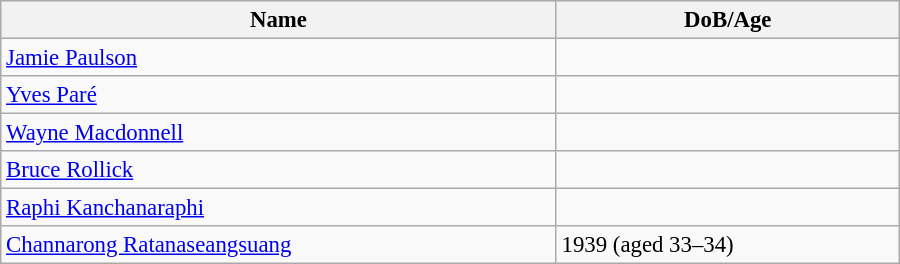<table class="wikitable" style="width:600px; font-size:95%;">
<tr>
<th align="left">Name</th>
<th align="left">DoB/Age</th>
</tr>
<tr>
<td align="left"><a href='#'>Jamie Paulson</a></td>
<td align="left"></td>
</tr>
<tr>
<td align="left"><a href='#'>Yves Paré</a></td>
<td align="left"></td>
</tr>
<tr>
<td align="left"><a href='#'>Wayne Macdonnell</a></td>
<td align="left"></td>
</tr>
<tr>
<td align="left"><a href='#'>Bruce Rollick</a></td>
<td align="left"></td>
</tr>
<tr>
<td align="left"><a href='#'>Raphi Kanchanaraphi</a></td>
<td align="left"></td>
</tr>
<tr>
<td align="left"><a href='#'>Channarong Ratanaseangsuang</a></td>
<td align="left">1939 (aged 33–34)</td>
</tr>
</table>
